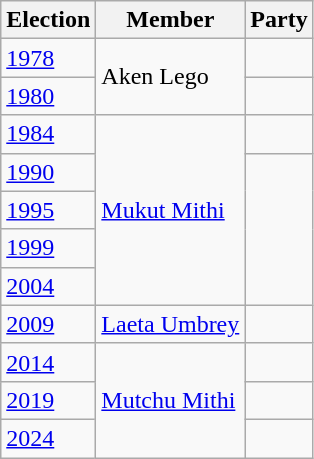<table class="wikitable sortable">
<tr>
<th>Election</th>
<th>Member</th>
<th colspan=2>Party</th>
</tr>
<tr>
<td><a href='#'>1978</a></td>
<td rowspan=2>Aken Lego</td>
<td></td>
</tr>
<tr>
<td><a href='#'>1980</a></td>
</tr>
<tr>
<td><a href='#'>1984</a></td>
<td rowspan=5><a href='#'>Mukut Mithi</a></td>
<td></td>
</tr>
<tr>
<td><a href='#'>1990</a></td>
</tr>
<tr>
<td><a href='#'>1995</a></td>
</tr>
<tr>
<td><a href='#'>1999</a></td>
</tr>
<tr>
<td><a href='#'>2004</a></td>
</tr>
<tr>
<td><a href='#'>2009</a></td>
<td><a href='#'>Laeta Umbrey</a></td>
<td></td>
</tr>
<tr>
<td><a href='#'>2014</a></td>
<td rowspan=3><a href='#'>Mutchu Mithi</a></td>
<td></td>
</tr>
<tr>
<td><a href='#'>2019</a></td>
<td></td>
</tr>
<tr>
<td><a href='#'>2024</a></td>
<td></td>
</tr>
</table>
